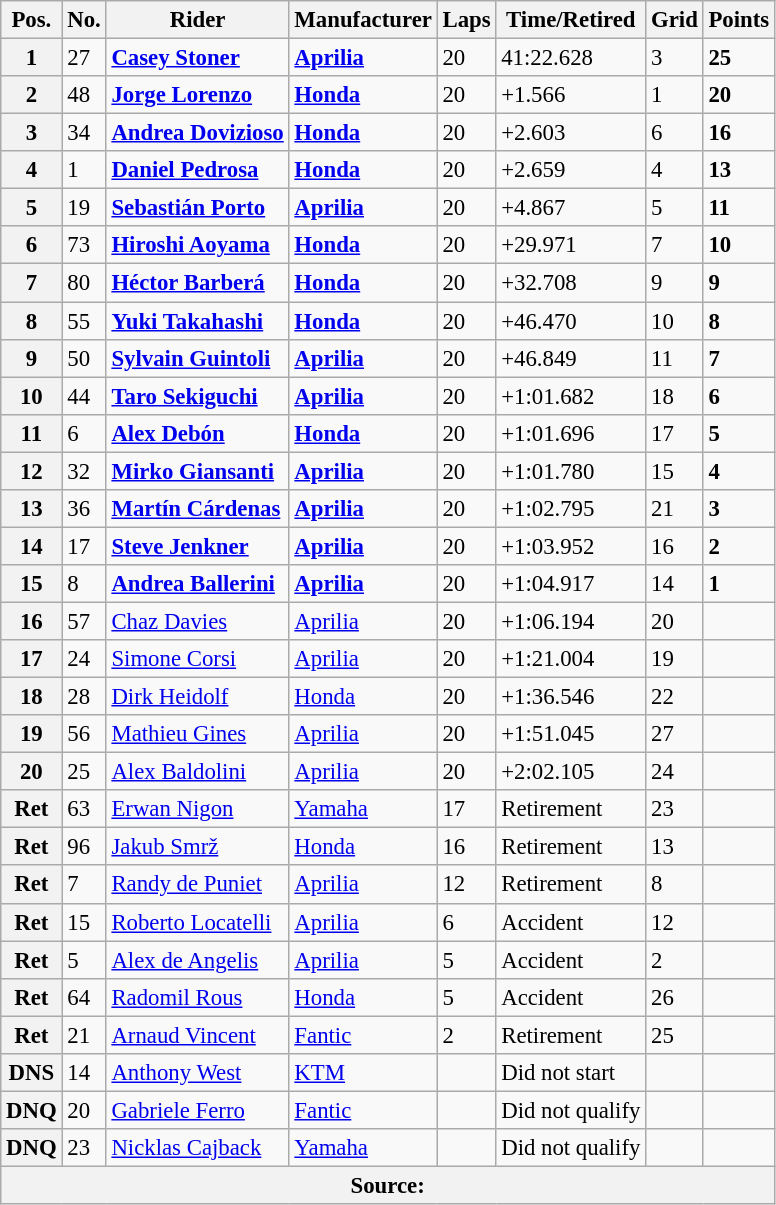<table class="wikitable" style="font-size: 95%;">
<tr>
<th>Pos.</th>
<th>No.</th>
<th>Rider</th>
<th>Manufacturer</th>
<th>Laps</th>
<th>Time/Retired</th>
<th>Grid</th>
<th>Points</th>
</tr>
<tr>
<th>1</th>
<td>27</td>
<td> <strong><a href='#'>Casey Stoner</a></strong></td>
<td><strong><a href='#'>Aprilia</a></strong></td>
<td>20</td>
<td>41:22.628</td>
<td>3</td>
<td><strong>25</strong></td>
</tr>
<tr>
<th>2</th>
<td>48</td>
<td> <strong><a href='#'>Jorge Lorenzo</a></strong></td>
<td><strong><a href='#'>Honda</a></strong></td>
<td>20</td>
<td>+1.566</td>
<td>1</td>
<td><strong>20</strong></td>
</tr>
<tr>
<th>3</th>
<td>34</td>
<td> <strong><a href='#'>Andrea Dovizioso</a></strong></td>
<td><strong><a href='#'>Honda</a></strong></td>
<td>20</td>
<td>+2.603</td>
<td>6</td>
<td><strong>16</strong></td>
</tr>
<tr>
<th>4</th>
<td>1</td>
<td> <strong><a href='#'>Daniel Pedrosa</a></strong></td>
<td><strong><a href='#'>Honda</a></strong></td>
<td>20</td>
<td>+2.659</td>
<td>4</td>
<td><strong>13</strong></td>
</tr>
<tr>
<th>5</th>
<td>19</td>
<td> <strong><a href='#'>Sebastián Porto</a></strong></td>
<td><strong><a href='#'>Aprilia</a></strong></td>
<td>20</td>
<td>+4.867</td>
<td>5</td>
<td><strong>11</strong></td>
</tr>
<tr>
<th>6</th>
<td>73</td>
<td> <strong><a href='#'>Hiroshi Aoyama</a></strong></td>
<td><strong><a href='#'>Honda</a></strong></td>
<td>20</td>
<td>+29.971</td>
<td>7</td>
<td><strong>10</strong></td>
</tr>
<tr>
<th>7</th>
<td>80</td>
<td> <strong><a href='#'>Héctor Barberá</a></strong></td>
<td><strong><a href='#'>Honda</a></strong></td>
<td>20</td>
<td>+32.708</td>
<td>9</td>
<td><strong>9</strong></td>
</tr>
<tr>
<th>8</th>
<td>55</td>
<td> <strong><a href='#'>Yuki Takahashi</a></strong></td>
<td><strong><a href='#'>Honda</a></strong></td>
<td>20</td>
<td>+46.470</td>
<td>10</td>
<td><strong>8</strong></td>
</tr>
<tr>
<th>9</th>
<td>50</td>
<td> <strong><a href='#'>Sylvain Guintoli</a></strong></td>
<td><strong><a href='#'>Aprilia</a></strong></td>
<td>20</td>
<td>+46.849</td>
<td>11</td>
<td><strong>7</strong></td>
</tr>
<tr>
<th>10</th>
<td>44</td>
<td> <strong><a href='#'>Taro Sekiguchi</a></strong></td>
<td><strong><a href='#'>Aprilia</a></strong></td>
<td>20</td>
<td>+1:01.682</td>
<td>18</td>
<td><strong>6</strong></td>
</tr>
<tr>
<th>11</th>
<td>6</td>
<td> <strong><a href='#'>Alex Debón</a></strong></td>
<td><strong><a href='#'>Honda</a></strong></td>
<td>20</td>
<td>+1:01.696</td>
<td>17</td>
<td><strong>5</strong></td>
</tr>
<tr>
<th>12</th>
<td>32</td>
<td> <strong><a href='#'>Mirko Giansanti</a></strong></td>
<td><strong><a href='#'>Aprilia</a></strong></td>
<td>20</td>
<td>+1:01.780</td>
<td>15</td>
<td><strong>4</strong></td>
</tr>
<tr>
<th>13</th>
<td>36</td>
<td> <strong><a href='#'>Martín Cárdenas</a></strong></td>
<td><strong><a href='#'>Aprilia</a></strong></td>
<td>20</td>
<td>+1:02.795</td>
<td>21</td>
<td><strong>3</strong></td>
</tr>
<tr>
<th>14</th>
<td>17</td>
<td> <strong><a href='#'>Steve Jenkner</a></strong></td>
<td><strong><a href='#'>Aprilia</a></strong></td>
<td>20</td>
<td>+1:03.952</td>
<td>16</td>
<td><strong>2</strong></td>
</tr>
<tr>
<th>15</th>
<td>8</td>
<td> <strong><a href='#'>Andrea Ballerini</a></strong></td>
<td><strong><a href='#'>Aprilia</a></strong></td>
<td>20</td>
<td>+1:04.917</td>
<td>14</td>
<td><strong>1</strong></td>
</tr>
<tr>
<th>16</th>
<td>57</td>
<td> <a href='#'>Chaz Davies</a></td>
<td><a href='#'>Aprilia</a></td>
<td>20</td>
<td>+1:06.194</td>
<td>20</td>
<td></td>
</tr>
<tr>
<th>17</th>
<td>24</td>
<td> <a href='#'>Simone Corsi</a></td>
<td><a href='#'>Aprilia</a></td>
<td>20</td>
<td>+1:21.004</td>
<td>19</td>
<td></td>
</tr>
<tr>
<th>18</th>
<td>28</td>
<td> <a href='#'>Dirk Heidolf</a></td>
<td><a href='#'>Honda</a></td>
<td>20</td>
<td>+1:36.546</td>
<td>22</td>
<td></td>
</tr>
<tr>
<th>19</th>
<td>56</td>
<td> <a href='#'>Mathieu Gines</a></td>
<td><a href='#'>Aprilia</a></td>
<td>20</td>
<td>+1:51.045</td>
<td>27</td>
<td></td>
</tr>
<tr>
<th>20</th>
<td>25</td>
<td> <a href='#'>Alex Baldolini</a></td>
<td><a href='#'>Aprilia</a></td>
<td>20</td>
<td>+2:02.105</td>
<td>24</td>
<td></td>
</tr>
<tr>
<th>Ret</th>
<td>63</td>
<td> <a href='#'>Erwan Nigon</a></td>
<td><a href='#'>Yamaha</a></td>
<td>17</td>
<td>Retirement</td>
<td>23</td>
<td></td>
</tr>
<tr>
<th>Ret</th>
<td>96</td>
<td> <a href='#'>Jakub Smrž</a></td>
<td><a href='#'>Honda</a></td>
<td>16</td>
<td>Retirement</td>
<td>13</td>
<td></td>
</tr>
<tr>
<th>Ret</th>
<td>7</td>
<td> <a href='#'>Randy de Puniet</a></td>
<td><a href='#'>Aprilia</a></td>
<td>12</td>
<td>Retirement</td>
<td>8</td>
<td></td>
</tr>
<tr>
<th>Ret</th>
<td>15</td>
<td> <a href='#'>Roberto Locatelli</a></td>
<td><a href='#'>Aprilia</a></td>
<td>6</td>
<td>Accident</td>
<td>12</td>
<td></td>
</tr>
<tr>
<th>Ret</th>
<td>5</td>
<td> <a href='#'>Alex de Angelis</a></td>
<td><a href='#'>Aprilia</a></td>
<td>5</td>
<td>Accident</td>
<td>2</td>
<td></td>
</tr>
<tr>
<th>Ret</th>
<td>64</td>
<td> <a href='#'>Radomil Rous</a></td>
<td><a href='#'>Honda</a></td>
<td>5</td>
<td>Accident</td>
<td>26</td>
<td></td>
</tr>
<tr>
<th>Ret</th>
<td>21</td>
<td> <a href='#'>Arnaud Vincent</a></td>
<td><a href='#'>Fantic</a></td>
<td>2</td>
<td>Retirement</td>
<td>25</td>
<td></td>
</tr>
<tr>
<th>DNS</th>
<td>14</td>
<td> <a href='#'>Anthony West</a></td>
<td><a href='#'>KTM</a></td>
<td></td>
<td>Did not start</td>
<td></td>
<td></td>
</tr>
<tr>
<th>DNQ</th>
<td>20</td>
<td> <a href='#'>Gabriele Ferro</a></td>
<td><a href='#'>Fantic</a></td>
<td></td>
<td>Did not qualify</td>
<td></td>
<td></td>
</tr>
<tr>
<th>DNQ</th>
<td>23</td>
<td> <a href='#'>Nicklas Cajback</a></td>
<td><a href='#'>Yamaha</a></td>
<td></td>
<td>Did not qualify</td>
<td></td>
<td></td>
</tr>
<tr>
<th colspan=8>Source: </th>
</tr>
</table>
